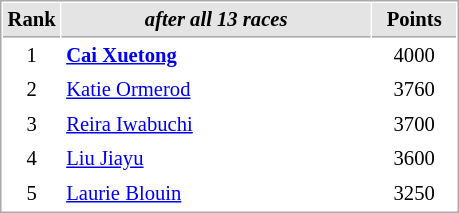<table cellspacing="1" cellpadding="3" style="border:1px solid #aaa; font-size:86%;">
<tr style="background:#e4e4e4;">
<th style="border-bottom:1px solid #aaa; width:10px;">Rank</th>
<th style="border-bottom:1px solid #aaa; width:200px;"><em>after all 13 races</em></th>
<th style="border-bottom:1px solid #aaa; width:50px;">Points</th>
</tr>
<tr>
<td align=center>1</td>
<td><strong> <a href='#'>Cai Xuetong</a></strong></td>
<td align=center>4000</td>
</tr>
<tr>
<td align=center>2</td>
<td> <a href='#'>Katie Ormerod</a></td>
<td align=center>3760</td>
</tr>
<tr>
<td align=center>3</td>
<td> <a href='#'>Reira Iwabuchi</a></td>
<td align=center>3700</td>
</tr>
<tr>
<td align=center>4</td>
<td> <a href='#'>Liu Jiayu</a></td>
<td align=center>3600</td>
</tr>
<tr>
<td align=center>5</td>
<td> <a href='#'>Laurie Blouin</a></td>
<td align=center>3250</td>
</tr>
</table>
